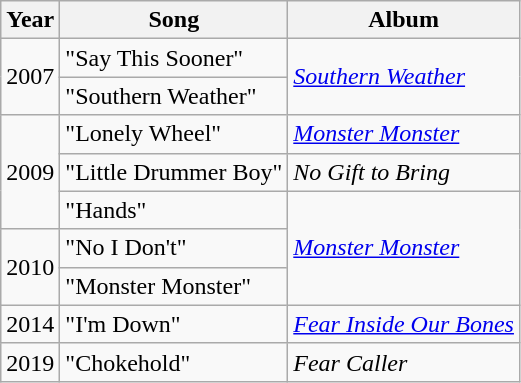<table class="wikitable">
<tr>
<th>Year</th>
<th>Song</th>
<th>Album</th>
</tr>
<tr>
<td rowspan="2">2007</td>
<td>"Say This Sooner"</td>
<td rowspan="2"><em><a href='#'>Southern Weather</a></em></td>
</tr>
<tr>
<td>"Southern Weather"</td>
</tr>
<tr>
<td rowspan="3">2009</td>
<td>"Lonely Wheel"</td>
<td><em><a href='#'>Monster Monster</a></em></td>
</tr>
<tr>
<td>"Little Drummer Boy"</td>
<td><em>No Gift to Bring</em></td>
</tr>
<tr>
<td>"Hands"</td>
<td rowspan="3"><em><a href='#'>Monster Monster</a></em></td>
</tr>
<tr>
<td rowspan="2">2010</td>
<td>"No I Don't"</td>
</tr>
<tr>
<td>"Monster Monster"</td>
</tr>
<tr>
<td>2014</td>
<td>"I'm Down"</td>
<td><em><a href='#'>Fear Inside Our Bones</a></em></td>
</tr>
<tr>
<td>2019</td>
<td>"Chokehold"</td>
<td><em>Fear Caller</em></td>
</tr>
</table>
